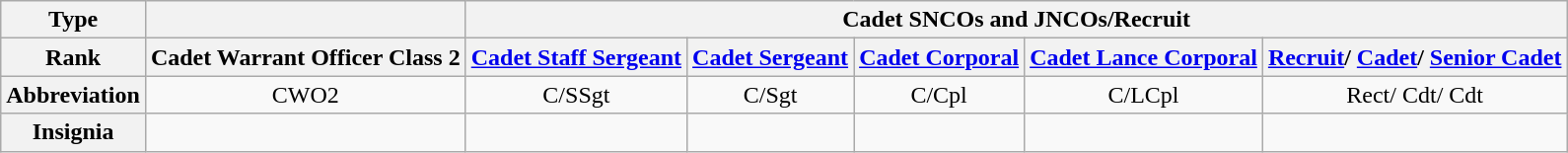<table class="wikitable" style="text-align:center">
<tr>
<th>Type</th>
<th></th>
<th colspan=5>Cadet SNCOs and JNCOs/Recruit</th>
</tr>
<tr>
<th>Rank</th>
<th>Cadet Warrant Officer Class 2</th>
<th><a href='#'>Cadet Staff Sergeant</a></th>
<th><a href='#'>Cadet Sergeant</a></th>
<th><a href='#'>Cadet Corporal</a></th>
<th><a href='#'>Cadet Lance Corporal</a></th>
<th><a href='#'>Recruit</a>/ <a href='#'>Cadet</a>/ <a href='#'>Senior Cadet</a></th>
</tr>
<tr>
<th>Abbreviation</th>
<td>CWO2</td>
<td>C/SSgt</td>
<td>C/Sgt</td>
<td>C/Cpl</td>
<td>C/LCpl</td>
<td>Rect/ Cdt/ Cdt</td>
</tr>
<tr>
<th>Insignia</th>
<td></td>
<td></td>
<td></td>
<td></td>
<td></td>
<td></td>
</tr>
</table>
